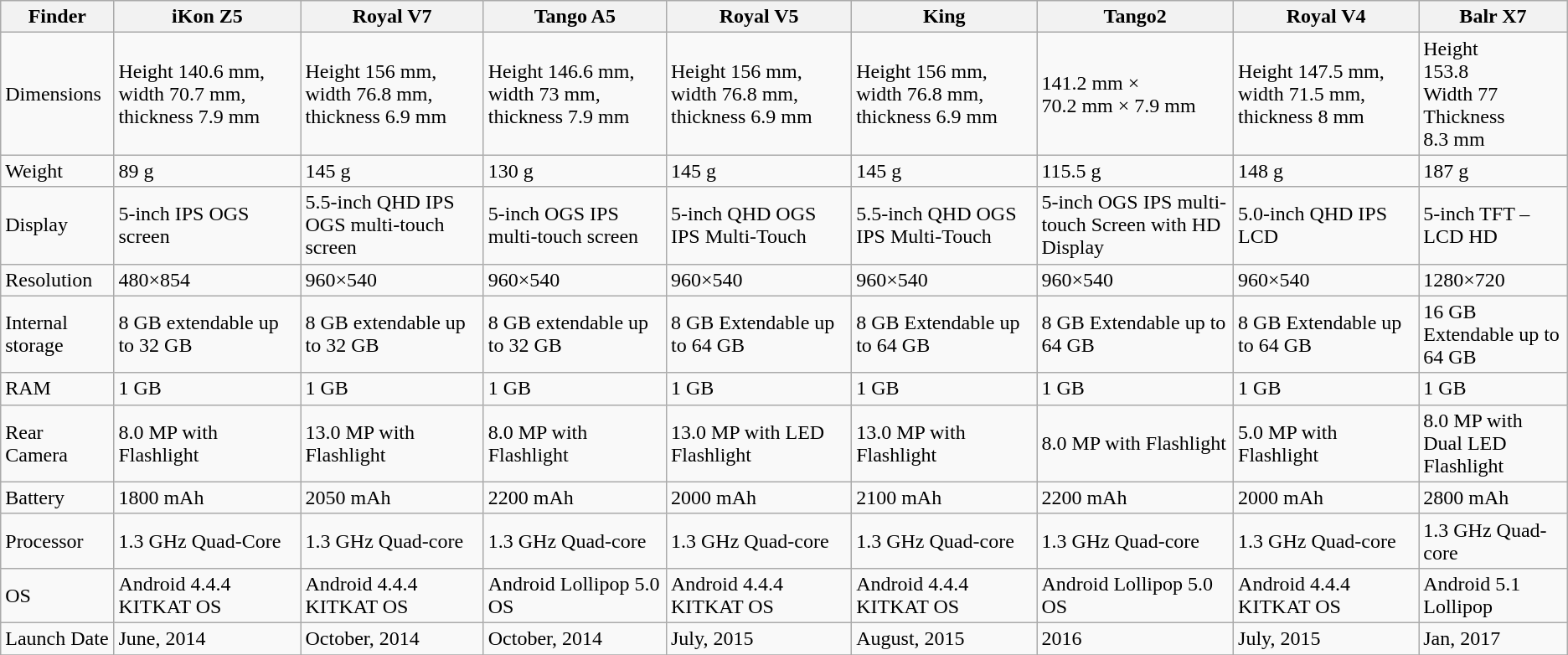<table class="wikitable">
<tr>
<th>Finder</th>
<th>iKon Z5</th>
<th>Royal V7</th>
<th>Tango A5</th>
<th>Royal V5</th>
<th>King</th>
<th>Tango2</th>
<th>Royal V4</th>
<th>Balr X7</th>
</tr>
<tr>
<td>Dimensions</td>
<td>Height 140.6 mm, width 70.7 mm, thickness 7.9 mm</td>
<td>Height 156 mm, width 76.8 mm, thickness 6.9 mm</td>
<td>Height 146.6 mm, width 73 mm, thickness 7.9 mm</td>
<td>Height 156 mm, width 76.8 mm, thickness 6.9 mm</td>
<td>Height 156 mm, width 76.8 mm, thickness 6.9 mm</td>
<td>141.2 mm × 70.2 mm × 7.9 mm</td>
<td>Height 147.5 mm, width 71.5 mm, thickness 8 mm</td>
<td>Height<br>153.8<br>Width 77<br>Thickness<br>8.3 mm</td>
</tr>
<tr>
<td>Weight</td>
<td>89 g</td>
<td>145 g</td>
<td>130 g</td>
<td>145 g</td>
<td>145 g</td>
<td>115.5 g</td>
<td>148 g</td>
<td>187 g</td>
</tr>
<tr>
<td>Display</td>
<td>5-inch IPS OGS screen</td>
<td>5.5-inch QHD IPS OGS multi-touch screen</td>
<td>5-inch OGS IPS multi-touch screen</td>
<td>5-inch QHD OGS IPS Multi-Touch</td>
<td>5.5-inch QHD OGS IPS Multi-Touch</td>
<td>5-inch OGS IPS multi-touch Screen with HD Display</td>
<td>5.0-inch QHD IPS LCD</td>
<td>5-inch TFT – LCD HD</td>
</tr>
<tr>
<td>Resolution</td>
<td>480×854</td>
<td>960×540</td>
<td>960×540</td>
<td>960×540</td>
<td>960×540</td>
<td>960×540</td>
<td>960×540</td>
<td>1280×720</td>
</tr>
<tr>
<td>Internal storage</td>
<td>8 GB extendable up to 32 GB</td>
<td>8 GB extendable up to 32 GB</td>
<td>8 GB extendable up to 32 GB</td>
<td>8 GB Extendable up to 64 GB</td>
<td>8 GB Extendable up to 64 GB</td>
<td>8 GB Extendable up to 64 GB</td>
<td>8 GB Extendable up to 64 GB</td>
<td>16 GB Extendable up to 64 GB</td>
</tr>
<tr 16>
<td>RAM</td>
<td>1 GB</td>
<td>1 GB</td>
<td>1 GB</td>
<td>1 GB</td>
<td>1 GB</td>
<td>1 GB</td>
<td>1 GB</td>
<td>1 GB</td>
</tr>
<tr>
<td>Rear Camera</td>
<td>8.0 MP with Flashlight</td>
<td>13.0 MP with Flashlight</td>
<td>8.0 MP with Flashlight</td>
<td>13.0 MP with LED Flashlight</td>
<td>13.0 MP with Flashlight</td>
<td>8.0 MP with Flashlight</td>
<td>5.0 MP with Flashlight</td>
<td>8.0 MP with Dual LED Flashlight</td>
</tr>
<tr 5.0 mega pixel with flash>
<td>Battery</td>
<td>1800 mAh</td>
<td>2050 mAh</td>
<td>2200 mAh</td>
<td>2000 mAh</td>
<td>2100 mAh</td>
<td>2200 mAh</td>
<td>2000 mAh</td>
<td>2800 mAh</td>
</tr>
<tr 2800>
<td>Processor</td>
<td>1.3 GHz Quad-Core</td>
<td>1.3 GHz Quad-core</td>
<td>1.3 GHz Quad-core</td>
<td>1.3 GHz Quad-core</td>
<td>1.3 GHz Quad-core</td>
<td>1.3 GHz Quad-core</td>
<td>1.3 GHz Quad-core</td>
<td>1.3 GHz Quad-core</td>
</tr>
<tr>
<td>OS</td>
<td>Android 4.4.4 KITKAT OS</td>
<td>Android 4.4.4 KITKAT OS</td>
<td>Android Lollipop 5.0 OS</td>
<td>Android 4.4.4 KITKAT OS</td>
<td>Android 4.4.4 KITKAT OS</td>
<td>Android Lollipop 5.0 OS</td>
<td>Android 4.4.4 KITKAT OS</td>
<td>Android 5.1 Lollipop</td>
</tr>
<tr>
<td>Launch Date</td>
<td>June, 2014</td>
<td>October, 2014</td>
<td>October, 2014</td>
<td>July, 2015</td>
<td>August, 2015</td>
<td>2016</td>
<td>July, 2015</td>
<td>Jan, 2017</td>
</tr>
<tr>
</tr>
</table>
